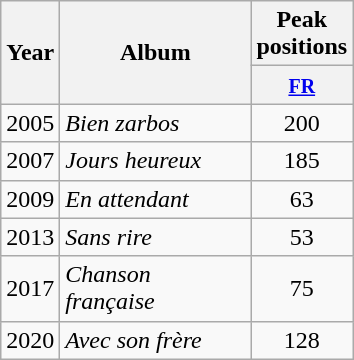<table class="wikitable">
<tr>
<th align="center" rowspan="2" width="10">Year</th>
<th align="center" rowspan="2" width="120">Album</th>
<th align="center" colspan="1" width="20">Peak positions</th>
</tr>
<tr>
<th width="20"><small><a href='#'>FR</a><br></small></th>
</tr>
<tr>
<td>2005</td>
<td><em>Bien zarbos</em></td>
<td style="text-align:center;">200</td>
</tr>
<tr>
<td>2007</td>
<td><em>Jours heureux</em></td>
<td style="text-align:center;">185</td>
</tr>
<tr>
<td>2009</td>
<td><em>En attendant</em></td>
<td style="text-align:center;">63</td>
</tr>
<tr>
<td>2013</td>
<td><em>Sans rire</em></td>
<td style="text-align:center;">53</td>
</tr>
<tr>
<td>2017</td>
<td><em>Chanson française</em></td>
<td style="text-align:center;">75<br></td>
</tr>
<tr>
<td>2020</td>
<td><em>Avec son frère</em></td>
<td style="text-align:center;">128<br></td>
</tr>
</table>
